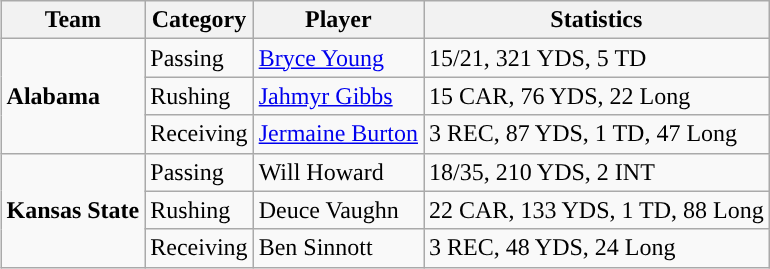<table class="wikitable" style="float: right;">
<tr>
<th>Team</th>
<th>Category</th>
<th>Player</th>
<th>Statistics</th>
</tr>
<tr>
<td rowspan=3><strong>Alabama</strong></td>
<td>Passing</td>
<td><a href='#'>Bryce Young</a></td>
<td>15/21, 321 YDS, 5 TD</td>
</tr>
<tr>
<td>Rushing</td>
<td><a href='#'>Jahmyr Gibbs</a></td>
<td>15 CAR, 76 YDS, 22 Long</td>
</tr>
<tr>
<td>Receiving</td>
<td><a href='#'>Jermaine Burton</a></td>
<td>3 REC, 87 YDS, 1 TD, 47 Long</td>
</tr>
<tr>
<td rowspan=3><strong>Kansas State</strong></td>
<td>Passing</td>
<td>Will Howard</td>
<td>18/35, 210 YDS, 2 INT</td>
</tr>
<tr>
<td>Rushing</td>
<td>Deuce Vaughn</td>
<td>22 CAR, 133 YDS, 1 TD, 88 Long</td>
</tr>
<tr>
<td>Receiving</td>
<td>Ben Sinnott</td>
<td>3 REC, 48 YDS, 24 Long</td>
</tr>
</table>
